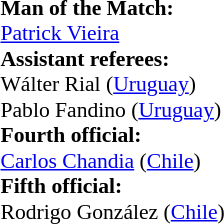<table width=50% style="font-size: 90%">
<tr>
<td><br><strong>Man of the Match:</strong>
<br> <a href='#'>Patrick Vieira</a><br><strong>Assistant referees:</strong>
<br>Wálter Rial (<a href='#'>Uruguay</a>)
<br>Pablo Fandino (<a href='#'>Uruguay</a>)
<br><strong>Fourth official:</strong>
<br><a href='#'>Carlos Chandia</a> (<a href='#'>Chile</a>)
<br><strong>Fifth official:</strong>
<br>Rodrigo González (<a href='#'>Chile</a>)</td>
</tr>
</table>
